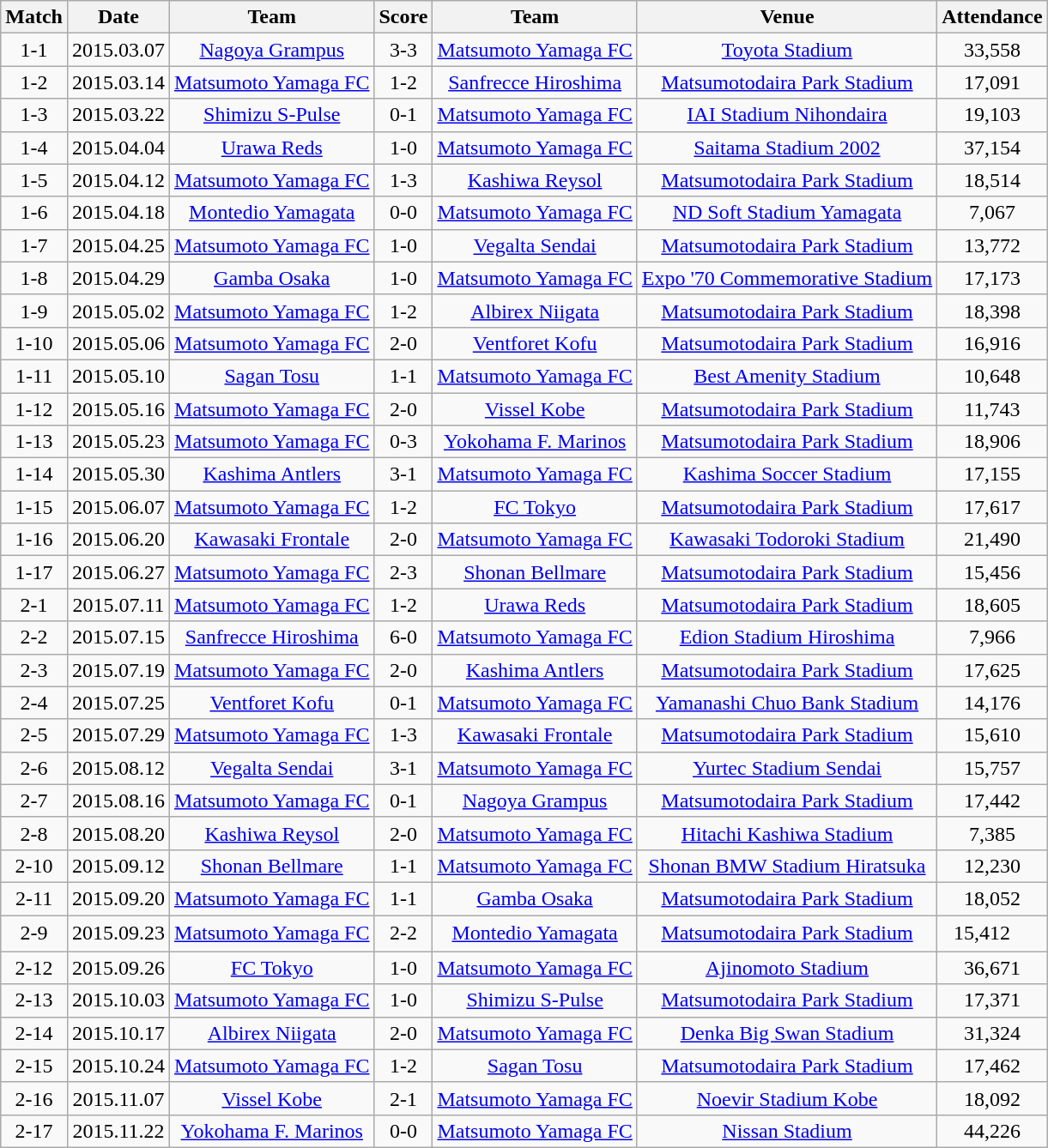<table class="wikitable" style="text-align:center;">
<tr>
<th>Match</th>
<th>Date</th>
<th>Team</th>
<th>Score</th>
<th>Team</th>
<th>Venue</th>
<th>Attendance</th>
</tr>
<tr>
<td>1-1</td>
<td>2015.03.07</td>
<td><a href='#'>Nagoya Grampus</a></td>
<td>3-3</td>
<td><a href='#'>Matsumoto Yamaga FC</a></td>
<td><a href='#'>Toyota Stadium</a></td>
<td>33,558</td>
</tr>
<tr>
<td>1-2</td>
<td>2015.03.14</td>
<td><a href='#'>Matsumoto Yamaga FC</a></td>
<td>1-2</td>
<td><a href='#'>Sanfrecce Hiroshima</a></td>
<td><a href='#'>Matsumotodaira Park Stadium</a></td>
<td>17,091</td>
</tr>
<tr>
<td>1-3</td>
<td>2015.03.22</td>
<td><a href='#'>Shimizu S-Pulse</a></td>
<td>0-1</td>
<td><a href='#'>Matsumoto Yamaga FC</a></td>
<td><a href='#'>IAI Stadium Nihondaira</a></td>
<td>19,103</td>
</tr>
<tr>
<td>1-4</td>
<td>2015.04.04</td>
<td><a href='#'>Urawa Reds</a></td>
<td>1-0</td>
<td><a href='#'>Matsumoto Yamaga FC</a></td>
<td><a href='#'>Saitama Stadium 2002</a></td>
<td>37,154</td>
</tr>
<tr>
<td>1-5</td>
<td>2015.04.12</td>
<td><a href='#'>Matsumoto Yamaga FC</a></td>
<td>1-3</td>
<td><a href='#'>Kashiwa Reysol</a></td>
<td><a href='#'>Matsumotodaira Park Stadium</a></td>
<td>18,514</td>
</tr>
<tr>
<td>1-6</td>
<td>2015.04.18</td>
<td><a href='#'>Montedio Yamagata</a></td>
<td>0-0</td>
<td><a href='#'>Matsumoto Yamaga FC</a></td>
<td><a href='#'>ND Soft Stadium Yamagata</a></td>
<td>7,067</td>
</tr>
<tr>
<td>1-7</td>
<td>2015.04.25</td>
<td><a href='#'>Matsumoto Yamaga FC</a></td>
<td>1-0</td>
<td><a href='#'>Vegalta Sendai</a></td>
<td><a href='#'>Matsumotodaira Park Stadium</a></td>
<td>13,772</td>
</tr>
<tr>
<td>1-8</td>
<td>2015.04.29</td>
<td><a href='#'>Gamba Osaka</a></td>
<td>1-0</td>
<td><a href='#'>Matsumoto Yamaga FC</a></td>
<td><a href='#'>Expo '70 Commemorative Stadium</a></td>
<td>17,173</td>
</tr>
<tr>
<td>1-9</td>
<td>2015.05.02</td>
<td><a href='#'>Matsumoto Yamaga FC</a></td>
<td>1-2</td>
<td><a href='#'>Albirex Niigata</a></td>
<td><a href='#'>Matsumotodaira Park Stadium</a></td>
<td>18,398</td>
</tr>
<tr>
<td>1-10</td>
<td>2015.05.06</td>
<td><a href='#'>Matsumoto Yamaga FC</a></td>
<td>2-0</td>
<td><a href='#'>Ventforet Kofu</a></td>
<td><a href='#'>Matsumotodaira Park Stadium</a></td>
<td>16,916</td>
</tr>
<tr>
<td>1-11</td>
<td>2015.05.10</td>
<td><a href='#'>Sagan Tosu</a></td>
<td>1-1</td>
<td><a href='#'>Matsumoto Yamaga FC</a></td>
<td><a href='#'>Best Amenity Stadium</a></td>
<td>10,648</td>
</tr>
<tr>
<td>1-12</td>
<td>2015.05.16</td>
<td><a href='#'>Matsumoto Yamaga FC</a></td>
<td>2-0</td>
<td><a href='#'>Vissel Kobe</a></td>
<td><a href='#'>Matsumotodaira Park Stadium</a></td>
<td>11,743</td>
</tr>
<tr>
<td>1-13</td>
<td>2015.05.23</td>
<td><a href='#'>Matsumoto Yamaga FC</a></td>
<td>0-3</td>
<td><a href='#'>Yokohama F. Marinos</a></td>
<td><a href='#'>Matsumotodaira Park Stadium</a></td>
<td>18,906</td>
</tr>
<tr>
<td>1-14</td>
<td>2015.05.30</td>
<td><a href='#'>Kashima Antlers</a></td>
<td>3-1</td>
<td><a href='#'>Matsumoto Yamaga FC</a></td>
<td><a href='#'>Kashima Soccer Stadium</a></td>
<td>17,155</td>
</tr>
<tr>
<td>1-15</td>
<td>2015.06.07</td>
<td><a href='#'>Matsumoto Yamaga FC</a></td>
<td>1-2</td>
<td><a href='#'>FC Tokyo</a></td>
<td><a href='#'>Matsumotodaira Park Stadium</a></td>
<td>17,617</td>
</tr>
<tr>
<td>1-16</td>
<td>2015.06.20</td>
<td><a href='#'>Kawasaki Frontale</a></td>
<td>2-0</td>
<td><a href='#'>Matsumoto Yamaga FC</a></td>
<td><a href='#'>Kawasaki Todoroki Stadium</a></td>
<td>21,490</td>
</tr>
<tr>
<td>1-17</td>
<td>2015.06.27</td>
<td><a href='#'>Matsumoto Yamaga FC</a></td>
<td>2-3</td>
<td><a href='#'>Shonan Bellmare</a></td>
<td><a href='#'>Matsumotodaira Park Stadium</a></td>
<td>15,456</td>
</tr>
<tr>
<td>2-1</td>
<td>2015.07.11</td>
<td><a href='#'>Matsumoto Yamaga FC</a></td>
<td>1-2</td>
<td><a href='#'>Urawa Reds</a></td>
<td><a href='#'>Matsumotodaira Park Stadium</a></td>
<td>18,605</td>
</tr>
<tr>
<td>2-2</td>
<td>2015.07.15</td>
<td><a href='#'>Sanfrecce Hiroshima</a></td>
<td>6-0</td>
<td><a href='#'>Matsumoto Yamaga FC</a></td>
<td><a href='#'>Edion Stadium Hiroshima</a></td>
<td>7,966</td>
</tr>
<tr>
<td>2-3</td>
<td>2015.07.19</td>
<td><a href='#'>Matsumoto Yamaga FC</a></td>
<td>2-0</td>
<td><a href='#'>Kashima Antlers</a></td>
<td><a href='#'>Matsumotodaira Park Stadium</a></td>
<td>17,625</td>
</tr>
<tr>
<td>2-4</td>
<td>2015.07.25</td>
<td><a href='#'>Ventforet Kofu</a></td>
<td>0-1</td>
<td><a href='#'>Matsumoto Yamaga FC</a></td>
<td><a href='#'>Yamanashi Chuo Bank Stadium</a></td>
<td>14,176</td>
</tr>
<tr>
<td>2-5</td>
<td>2015.07.29</td>
<td><a href='#'>Matsumoto Yamaga FC</a></td>
<td>1-3</td>
<td><a href='#'>Kawasaki Frontale</a></td>
<td><a href='#'>Matsumotodaira Park Stadium</a></td>
<td>15,610</td>
</tr>
<tr>
<td>2-6</td>
<td>2015.08.12</td>
<td><a href='#'>Vegalta Sendai</a></td>
<td>3-1</td>
<td><a href='#'>Matsumoto Yamaga FC</a></td>
<td><a href='#'>Yurtec Stadium Sendai</a></td>
<td>15,757</td>
</tr>
<tr>
<td>2-7</td>
<td>2015.08.16</td>
<td><a href='#'>Matsumoto Yamaga FC</a></td>
<td>0-1</td>
<td><a href='#'>Nagoya Grampus</a></td>
<td><a href='#'>Matsumotodaira Park Stadium</a></td>
<td>17,442</td>
</tr>
<tr>
<td>2-8</td>
<td>2015.08.20</td>
<td><a href='#'>Kashiwa Reysol</a></td>
<td>2-0</td>
<td><a href='#'>Matsumoto Yamaga FC</a></td>
<td><a href='#'>Hitachi Kashiwa Stadium</a></td>
<td>7,385</td>
</tr>
<tr>
<td>2-10</td>
<td>2015.09.12</td>
<td><a href='#'>Shonan Bellmare</a></td>
<td>1-1</td>
<td><a href='#'>Matsumoto Yamaga FC</a></td>
<td><a href='#'>Shonan BMW Stadium Hiratsuka</a></td>
<td>12,230</td>
</tr>
<tr>
<td>2-11</td>
<td>2015.09.20</td>
<td><a href='#'>Matsumoto Yamaga FC</a></td>
<td>1-1</td>
<td><a href='#'>Gamba Osaka</a></td>
<td><a href='#'>Matsumotodaira Park Stadium</a></td>
<td>18,052</td>
</tr>
<tr>
<td>2-9</td>
<td>2015.09.23</td>
<td><a href='#'>Matsumoto Yamaga FC</a></td>
<td>2-2</td>
<td><a href='#'>Montedio Yamagata</a></td>
<td><a href='#'>Matsumotodaira Park Stadium</a></td>
<td>15,412　</td>
</tr>
<tr>
<td>2-12</td>
<td>2015.09.26</td>
<td><a href='#'>FC Tokyo</a></td>
<td>1-0</td>
<td><a href='#'>Matsumoto Yamaga FC</a></td>
<td><a href='#'>Ajinomoto Stadium</a></td>
<td>36,671</td>
</tr>
<tr>
<td>2-13</td>
<td>2015.10.03</td>
<td><a href='#'>Matsumoto Yamaga FC</a></td>
<td>1-0</td>
<td><a href='#'>Shimizu S-Pulse</a></td>
<td><a href='#'>Matsumotodaira Park Stadium</a></td>
<td>17,371</td>
</tr>
<tr>
<td>2-14</td>
<td>2015.10.17</td>
<td><a href='#'>Albirex Niigata</a></td>
<td>2-0</td>
<td><a href='#'>Matsumoto Yamaga FC</a></td>
<td><a href='#'>Denka Big Swan Stadium</a></td>
<td>31,324</td>
</tr>
<tr>
<td>2-15</td>
<td>2015.10.24</td>
<td><a href='#'>Matsumoto Yamaga FC</a></td>
<td>1-2</td>
<td><a href='#'>Sagan Tosu</a></td>
<td><a href='#'>Matsumotodaira Park Stadium</a></td>
<td>17,462</td>
</tr>
<tr>
<td>2-16</td>
<td>2015.11.07</td>
<td><a href='#'>Vissel Kobe</a></td>
<td>2-1</td>
<td><a href='#'>Matsumoto Yamaga FC</a></td>
<td><a href='#'>Noevir Stadium Kobe</a></td>
<td>18,092</td>
</tr>
<tr>
<td>2-17</td>
<td>2015.11.22</td>
<td><a href='#'>Yokohama F. Marinos</a></td>
<td>0-0</td>
<td><a href='#'>Matsumoto Yamaga FC</a></td>
<td><a href='#'>Nissan Stadium</a></td>
<td>44,226</td>
</tr>
</table>
